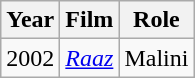<table class="wikitable sortable">
<tr>
<th>Year</th>
<th>Film</th>
<th>Role</th>
</tr>
<tr>
<td>2002</td>
<td><em><a href='#'>Raaz</a></em></td>
<td>Malini</td>
</tr>
</table>
